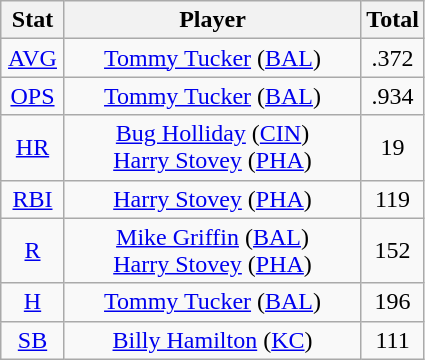<table class="wikitable" style="text-align:center;">
<tr>
<th style="width:15%;">Stat</th>
<th>Player</th>
<th style="width:15%;">Total</th>
</tr>
<tr>
<td><a href='#'>AVG</a></td>
<td><a href='#'>Tommy Tucker</a> (<a href='#'>BAL</a>)</td>
<td>.372</td>
</tr>
<tr>
<td><a href='#'>OPS</a></td>
<td><a href='#'>Tommy Tucker</a> (<a href='#'>BAL</a>)</td>
<td>.934</td>
</tr>
<tr>
<td><a href='#'>HR</a></td>
<td><a href='#'>Bug Holliday</a> (<a href='#'>CIN</a>)<br><a href='#'>Harry Stovey</a> (<a href='#'>PHA</a>)</td>
<td>19</td>
</tr>
<tr>
<td><a href='#'>RBI</a></td>
<td><a href='#'>Harry Stovey</a> (<a href='#'>PHA</a>)</td>
<td>119</td>
</tr>
<tr>
<td><a href='#'>R</a></td>
<td><a href='#'>Mike Griffin</a> (<a href='#'>BAL</a>)<br><a href='#'>Harry Stovey</a> (<a href='#'>PHA</a>)</td>
<td>152</td>
</tr>
<tr>
<td><a href='#'>H</a></td>
<td><a href='#'>Tommy Tucker</a> (<a href='#'>BAL</a>)</td>
<td>196</td>
</tr>
<tr>
<td><a href='#'>SB</a></td>
<td><a href='#'>Billy Hamilton</a> (<a href='#'>KC</a>)</td>
<td>111</td>
</tr>
</table>
